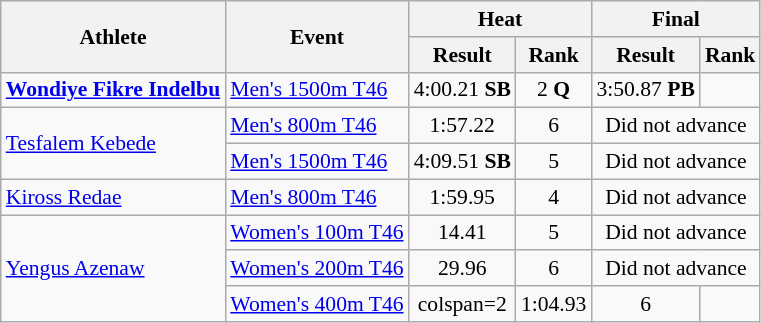<table class="wikitable" style="font-size:90%">
<tr>
<th rowspan="2">Athlete</th>
<th rowspan="2">Event</th>
<th colspan="2">Heat</th>
<th colspan="2">Final</th>
</tr>
<tr>
<th>Result</th>
<th>Rank</th>
<th>Result</th>
<th>Rank</th>
</tr>
<tr align=center>
<td align=left><strong><a href='#'>Wondiye Fikre Indelbu</a></strong></td>
<td align=left><a href='#'>Men's 1500m T46</a></td>
<td>4:00.21 <strong>SB</strong></td>
<td>2 <strong>Q</strong></td>
<td>3:50.87 <strong>PB</strong></td>
<td></td>
</tr>
<tr align=center>
<td align=left rowspan=2><a href='#'>Tesfalem Kebede</a></td>
<td align=left><a href='#'>Men's 800m T46</a></td>
<td>1:57.22</td>
<td>6</td>
<td colspan=2>Did not advance</td>
</tr>
<tr align=center>
<td align=left><a href='#'>Men's 1500m T46</a></td>
<td>4:09.51 <strong>SB</strong></td>
<td>5</td>
<td colspan=2>Did not advance</td>
</tr>
<tr align=center>
<td align=left><a href='#'>Kiross Redae</a></td>
<td align=left><a href='#'>Men's 800m T46</a></td>
<td>1:59.95</td>
<td>4</td>
<td colspan=2>Did not advance</td>
</tr>
<tr align=center>
<td align=left rowspan=3><a href='#'>Yengus Azenaw</a></td>
<td align=left><a href='#'>Women's 100m T46</a></td>
<td>14.41</td>
<td>5</td>
<td colspan=2>Did not advance</td>
</tr>
<tr align=center>
<td align=left><a href='#'>Women's 200m T46</a></td>
<td>29.96</td>
<td>6</td>
<td colspan=2>Did not advance</td>
</tr>
<tr align=center>
<td align=left><a href='#'>Women's 400m T46</a></td>
<td>colspan=2 </td>
<td>1:04.93</td>
<td>6</td>
</tr>
</table>
